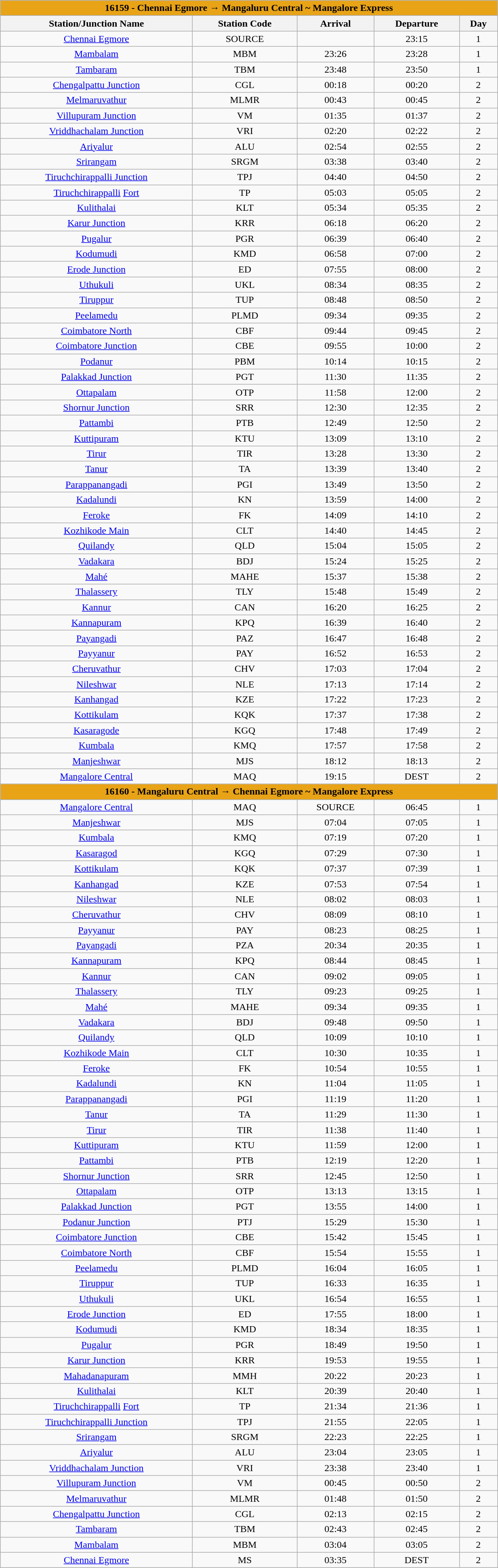<table class="wikitable sortable" width="65%" style="text-align: center;">
<tr>
<th colspan="5" align="center" style="background:#e8a317;"><span>16159 - Chennai Egmore → Mangaluru Central ~ Mangalore Express</span></th>
</tr>
<tr>
<th>Station/Junction Name</th>
<th>Station Code</th>
<th>Arrival</th>
<th>Departure</th>
<th>Day</th>
</tr>
<tr>
<td><a href='#'>Chennai Egmore</a></td>
<td>SOURCE</td>
<td></td>
<td>23:15</td>
<td>1</td>
</tr>
<tr>
<td><a href='#'>Mambalam</a></td>
<td>MBM</td>
<td>23:26</td>
<td>23:28</td>
<td>1</td>
</tr>
<tr>
<td><a href='#'>Tambaram</a></td>
<td>TBM</td>
<td>23:48</td>
<td>23:50</td>
<td>1</td>
</tr>
<tr>
<td><a href='#'>Chengalpattu Junction</a></td>
<td>CGL</td>
<td>00:18</td>
<td>00:20</td>
<td>2</td>
</tr>
<tr>
<td><a href='#'>Melmaruvathur</a></td>
<td>MLMR</td>
<td>00:43</td>
<td>00:45</td>
<td>2</td>
</tr>
<tr>
<td><a href='#'>Villupuram Junction</a></td>
<td>VM</td>
<td>01:35</td>
<td>01:37</td>
<td>2</td>
</tr>
<tr>
<td><a href='#'>Vriddhachalam Junction</a></td>
<td>VRI</td>
<td>02:20</td>
<td>02:22</td>
<td>2</td>
</tr>
<tr>
<td><a href='#'>Ariyalur</a></td>
<td>ALU</td>
<td>02:54</td>
<td>02:55</td>
<td>2</td>
</tr>
<tr>
<td><a href='#'>Srirangam</a></td>
<td>SRGM</td>
<td>03:38</td>
<td>03:40</td>
<td>2</td>
</tr>
<tr>
<td><a href='#'>Tiruchchirappalli Junction</a></td>
<td>TPJ</td>
<td>04:40</td>
<td>04:50</td>
<td>2</td>
</tr>
<tr>
<td><a href='#'>Tiruchchirappalli</a> <a href='#'>Fort</a></td>
<td>TP</td>
<td>05:03</td>
<td>05:05</td>
<td>2</td>
</tr>
<tr>
<td><a href='#'>Kulithalai</a></td>
<td>KLT</td>
<td>05:34</td>
<td>05:35</td>
<td>2</td>
</tr>
<tr>
<td><a href='#'>Karur Junction</a></td>
<td>KRR</td>
<td>06:18</td>
<td>06:20</td>
<td>2</td>
</tr>
<tr>
<td><a href='#'>Pugalur</a></td>
<td>PGR</td>
<td>06:39</td>
<td>06:40</td>
<td>2</td>
</tr>
<tr>
<td><a href='#'>Kodumudi</a></td>
<td>KMD</td>
<td>06:58</td>
<td>07:00</td>
<td>2</td>
</tr>
<tr>
<td><a href='#'>Erode Junction</a></td>
<td>ED</td>
<td>07:55</td>
<td>08:00</td>
<td>2</td>
</tr>
<tr>
<td><a href='#'>Uthukuli</a></td>
<td>UKL</td>
<td>08:34</td>
<td>08:35</td>
<td>2</td>
</tr>
<tr>
<td><a href='#'>Tiruppur</a></td>
<td>TUP</td>
<td>08:48</td>
<td>08:50</td>
<td>2</td>
</tr>
<tr>
<td><a href='#'>Peelamedu</a></td>
<td>PLMD</td>
<td>09:34</td>
<td>09:35</td>
<td>2</td>
</tr>
<tr>
<td><a href='#'>Coimbatore North</a></td>
<td>CBF</td>
<td>09:44</td>
<td>09:45</td>
<td>2</td>
</tr>
<tr>
<td><a href='#'>Coimbatore Junction</a></td>
<td>CBE</td>
<td>09:55</td>
<td>10:00</td>
<td>2</td>
</tr>
<tr>
<td><a href='#'>Podanur</a></td>
<td>PBM</td>
<td>10:14</td>
<td>10:15</td>
<td>2</td>
</tr>
<tr>
<td><a href='#'>Palakkad Junction</a></td>
<td>PGT</td>
<td>11:30</td>
<td>11:35</td>
<td>2</td>
</tr>
<tr>
<td><a href='#'>Ottapalam</a></td>
<td>OTP</td>
<td>11:58</td>
<td>12:00</td>
<td>2</td>
</tr>
<tr>
<td><a href='#'>Shornur Junction</a></td>
<td>SRR</td>
<td>12:30</td>
<td>12:35</td>
<td>2</td>
</tr>
<tr>
<td><a href='#'>Pattambi</a></td>
<td>PTB</td>
<td>12:49</td>
<td>12:50</td>
<td>2</td>
</tr>
<tr>
<td><a href='#'>Kuttipuram</a></td>
<td>KTU</td>
<td>13:09</td>
<td>13:10</td>
<td>2</td>
</tr>
<tr>
<td><a href='#'>Tirur</a></td>
<td>TIR</td>
<td>13:28</td>
<td>13:30</td>
<td>2</td>
</tr>
<tr>
<td><a href='#'>Tanur</a></td>
<td>TA</td>
<td>13:39</td>
<td>13:40</td>
<td>2</td>
</tr>
<tr>
<td><a href='#'>Parappanangadi</a></td>
<td>PGI</td>
<td>13:49</td>
<td>13:50</td>
<td>2</td>
</tr>
<tr>
<td><a href='#'>Kadalundi</a></td>
<td>KN</td>
<td>13:59</td>
<td>14:00</td>
<td>2</td>
</tr>
<tr>
<td><a href='#'>Feroke</a></td>
<td>FK</td>
<td>14:09</td>
<td>14:10</td>
<td>2</td>
</tr>
<tr>
<td><a href='#'>Kozhikode Main</a></td>
<td>CLT</td>
<td>14:40</td>
<td>14:45</td>
<td>2</td>
</tr>
<tr>
<td><a href='#'>Quilandy</a></td>
<td>QLD</td>
<td>15:04</td>
<td>15:05</td>
<td>2</td>
</tr>
<tr>
<td><a href='#'>Vadakara</a></td>
<td>BDJ</td>
<td>15:24</td>
<td>15:25</td>
<td>2</td>
</tr>
<tr>
<td><a href='#'>Mahé</a></td>
<td>MAHE</td>
<td>15:37</td>
<td>15:38</td>
<td>2</td>
</tr>
<tr>
<td><a href='#'>Thalassery</a></td>
<td>TLY</td>
<td>15:48</td>
<td>15:49</td>
<td>2</td>
</tr>
<tr>
<td><a href='#'>Kannur</a></td>
<td>CAN</td>
<td>16:20</td>
<td>16:25</td>
<td>2</td>
</tr>
<tr>
<td><a href='#'>Kannapuram</a></td>
<td>KPQ</td>
<td>16:39</td>
<td>16:40</td>
<td>2</td>
</tr>
<tr>
<td><a href='#'>Payangadi</a></td>
<td>PAZ</td>
<td>16:47</td>
<td>16:48</td>
<td>2</td>
</tr>
<tr>
<td><a href='#'>Payyanur</a></td>
<td>PAY</td>
<td>16:52</td>
<td>16:53</td>
<td>2</td>
</tr>
<tr>
<td><a href='#'>Cheruvathur</a></td>
<td>CHV</td>
<td>17:03</td>
<td>17:04</td>
<td>2</td>
</tr>
<tr>
<td><a href='#'>Nileshwar</a></td>
<td>NLE</td>
<td>17:13</td>
<td>17:14</td>
<td>2</td>
</tr>
<tr>
<td><a href='#'>Kanhangad</a></td>
<td>KZE</td>
<td>17:22</td>
<td>17:23</td>
<td>2</td>
</tr>
<tr>
<td><a href='#'>Kottikulam</a></td>
<td>KQK</td>
<td>17:37</td>
<td>17:38</td>
<td>2</td>
</tr>
<tr>
<td><a href='#'>Kasaragode</a></td>
<td>KGQ</td>
<td>17:48</td>
<td>17:49</td>
<td>2</td>
</tr>
<tr>
<td><a href='#'>Kumbala</a></td>
<td>KMQ</td>
<td>17:57</td>
<td>17:58</td>
<td>2</td>
</tr>
<tr>
<td><a href='#'>Manjeshwar</a></td>
<td>MJS</td>
<td>18:12</td>
<td>18:13</td>
<td>2</td>
</tr>
<tr>
<td><a href='#'>Mangalore Central</a></td>
<td>MAQ</td>
<td>19:15</td>
<td>DEST</td>
<td>2</td>
</tr>
<tr>
<th colspan="5" align="center" style="background:#e8a317;"><span>16160 - Mangaluru Central → Chennai Egmore ~ Mangalore Express</span></th>
</tr>
<tr>
<td><a href='#'>Mangalore Central</a></td>
<td>MAQ</td>
<td>SOURCE</td>
<td>06:45</td>
<td>1</td>
</tr>
<tr>
<td><a href='#'>Manjeshwar</a></td>
<td>MJS</td>
<td>07:04</td>
<td>07:05</td>
<td>1</td>
</tr>
<tr>
<td><a href='#'>Kumbala</a></td>
<td>KMQ</td>
<td>07:19</td>
<td>07:20</td>
<td>1</td>
</tr>
<tr>
<td><a href='#'>Kasaragod</a></td>
<td>KGQ</td>
<td>07:29</td>
<td>07:30</td>
<td>1</td>
</tr>
<tr>
<td><a href='#'>Kottikulam</a></td>
<td>KQK</td>
<td>07:37</td>
<td>07:39</td>
<td>1</td>
</tr>
<tr>
<td><a href='#'>Kanhangad</a></td>
<td>KZE</td>
<td>07:53</td>
<td>07:54</td>
<td>1</td>
</tr>
<tr>
<td><a href='#'>Nileshwar</a></td>
<td>NLE</td>
<td>08:02</td>
<td>08:03</td>
<td>1</td>
</tr>
<tr>
<td><a href='#'>Cheruvathur</a></td>
<td>CHV</td>
<td>08:09</td>
<td>08:10</td>
<td>1</td>
</tr>
<tr>
<td><a href='#'>Payyanur</a></td>
<td>PAY</td>
<td>08:23</td>
<td>08:25</td>
<td>1</td>
</tr>
<tr>
<td><a href='#'>Payangadi</a></td>
<td>PZA</td>
<td>20:34</td>
<td>20:35</td>
<td>1</td>
</tr>
<tr>
<td><a href='#'>Kannapuram</a></td>
<td>KPQ</td>
<td>08:44</td>
<td>08:45</td>
<td>1</td>
</tr>
<tr>
<td><a href='#'>Kannur</a></td>
<td>CAN</td>
<td>09:02</td>
<td>09:05</td>
<td>1</td>
</tr>
<tr>
<td><a href='#'>Thalassery</a></td>
<td>TLY</td>
<td>09:23</td>
<td>09:25</td>
<td>1</td>
</tr>
<tr>
<td><a href='#'>Mahé</a></td>
<td>MAHE</td>
<td>09:34</td>
<td>09:35</td>
<td>1</td>
</tr>
<tr>
<td><a href='#'>Vadakara</a></td>
<td>BDJ</td>
<td>09:48</td>
<td>09:50</td>
<td>1</td>
</tr>
<tr>
<td><a href='#'>Quilandy</a></td>
<td>QLD</td>
<td>10:09</td>
<td>10:10</td>
<td>1</td>
</tr>
<tr>
<td><a href='#'>Kozhikode Main</a></td>
<td>CLT</td>
<td>10:30</td>
<td>10:35</td>
<td>1</td>
</tr>
<tr>
<td><a href='#'>Feroke</a></td>
<td>FK</td>
<td>10:54</td>
<td>10:55</td>
<td>1</td>
</tr>
<tr>
<td><a href='#'>Kadalundi</a></td>
<td>KN</td>
<td>11:04</td>
<td>11:05</td>
<td>1</td>
</tr>
<tr>
<td><a href='#'>Parappanangadi</a></td>
<td>PGI</td>
<td>11:19</td>
<td>11:20</td>
<td>1</td>
</tr>
<tr>
<td><a href='#'>Tanur</a></td>
<td>TA</td>
<td>11:29</td>
<td>11:30</td>
<td>1</td>
</tr>
<tr>
<td><a href='#'>Tirur</a></td>
<td>TIR</td>
<td>11:38</td>
<td>11:40</td>
<td>1</td>
</tr>
<tr>
<td><a href='#'>Kuttipuram</a></td>
<td>KTU</td>
<td>11:59</td>
<td>12:00</td>
<td>1</td>
</tr>
<tr>
<td><a href='#'>Pattambi</a></td>
<td>PTB</td>
<td>12:19</td>
<td>12:20</td>
<td>1</td>
</tr>
<tr>
<td><a href='#'>Shornur Junction</a></td>
<td>SRR</td>
<td>12:45</td>
<td>12:50</td>
<td>1</td>
</tr>
<tr>
<td><a href='#'>Ottapalam</a></td>
<td>OTP</td>
<td>13:13</td>
<td>13:15</td>
<td>1</td>
</tr>
<tr>
<td><a href='#'>Palakkad Junction</a></td>
<td>PGT</td>
<td>13:55</td>
<td>14:00</td>
<td>1</td>
</tr>
<tr>
<td><a href='#'>Podanur Junction</a></td>
<td>PTJ</td>
<td>15:29</td>
<td>15:30</td>
<td>1</td>
</tr>
<tr>
<td><a href='#'>Coimbatore Junction</a></td>
<td>CBE</td>
<td>15:42</td>
<td>15:45</td>
<td>1</td>
</tr>
<tr>
<td><a href='#'>Coimbatore North</a></td>
<td>CBF</td>
<td>15:54</td>
<td>15:55</td>
<td>1</td>
</tr>
<tr>
<td><a href='#'>Peelamedu</a></td>
<td>PLMD</td>
<td>16:04</td>
<td>16:05</td>
<td>1</td>
</tr>
<tr>
<td><a href='#'>Tiruppur</a></td>
<td>TUP</td>
<td>16:33</td>
<td>16:35</td>
<td>1</td>
</tr>
<tr>
<td><a href='#'>Uthukuli</a></td>
<td>UKL</td>
<td>16:54</td>
<td>16:55</td>
<td>1</td>
</tr>
<tr>
<td><a href='#'>Erode Junction</a></td>
<td>ED</td>
<td>17:55</td>
<td>18:00</td>
<td>1</td>
</tr>
<tr>
<td><a href='#'>Kodumudi</a></td>
<td>KMD</td>
<td>18:34</td>
<td>18:35</td>
<td>1</td>
</tr>
<tr>
<td><a href='#'>Pugalur</a></td>
<td>PGR</td>
<td>18:49</td>
<td>19:50</td>
<td>1</td>
</tr>
<tr>
<td><a href='#'>Karur Junction</a></td>
<td>KRR</td>
<td>19:53</td>
<td>19:55</td>
<td>1</td>
</tr>
<tr>
<td><a href='#'>Mahadanapuram</a></td>
<td>MMH</td>
<td>20:22</td>
<td>20:23</td>
<td>1</td>
</tr>
<tr>
<td><a href='#'>Kulithalai</a></td>
<td>KLT</td>
<td>20:39</td>
<td>20:40</td>
<td>1</td>
</tr>
<tr>
<td><a href='#'>Tiruchchirappalli</a> <a href='#'>Fort</a></td>
<td>TP</td>
<td>21:34</td>
<td>21:36</td>
<td>1</td>
</tr>
<tr>
<td><a href='#'>Tiruchchirappalli Junction</a></td>
<td>TPJ</td>
<td>21:55</td>
<td>22:05</td>
<td>1</td>
</tr>
<tr>
<td><a href='#'>Srirangam</a></td>
<td>SRGM</td>
<td>22:23</td>
<td>22:25</td>
<td>1</td>
</tr>
<tr>
<td><a href='#'>Ariyalur</a></td>
<td>ALU</td>
<td>23:04</td>
<td>23:05</td>
<td>1</td>
</tr>
<tr>
<td><a href='#'>Vriddhachalam Junction</a></td>
<td>VRI</td>
<td>23:38</td>
<td>23:40</td>
<td>1</td>
</tr>
<tr>
<td><a href='#'>Villupuram Junction</a></td>
<td>VM</td>
<td>00:45</td>
<td>00:50</td>
<td>2</td>
</tr>
<tr>
<td><a href='#'>Melmaruvathur</a></td>
<td>MLMR</td>
<td>01:48</td>
<td>01:50</td>
<td>2</td>
</tr>
<tr>
<td><a href='#'>Chengalpattu Junction</a></td>
<td>CGL</td>
<td>02:13</td>
<td>02:15</td>
<td>2</td>
</tr>
<tr>
<td><a href='#'>Tambaram</a></td>
<td>TBM</td>
<td>02:43</td>
<td>02:45</td>
<td>2</td>
</tr>
<tr>
<td><a href='#'>Mambalam</a></td>
<td>MBM</td>
<td>03:04</td>
<td>03:05</td>
<td>2</td>
</tr>
<tr>
<td><a href='#'>Chennai Egmore</a></td>
<td>MS</td>
<td>03:35</td>
<td>DEST</td>
<td>2</td>
</tr>
</table>
